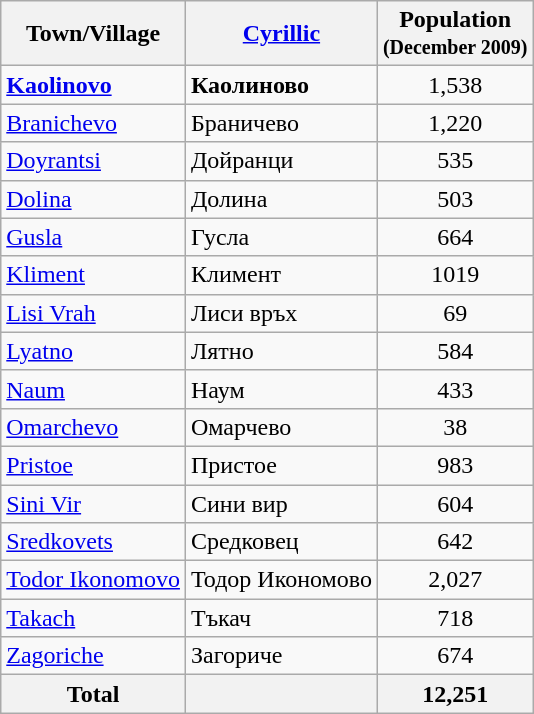<table class="wikitable sortable">
<tr>
<th>Town/Village</th>
<th><a href='#'>Cyrillic</a></th>
<th>Population<br><small>(December 2009)</small></th>
</tr>
<tr>
<td><strong><a href='#'>Kaolinovo</a></strong></td>
<td><strong>Каолиново</strong></td>
<td align="center">1,538</td>
</tr>
<tr>
<td><a href='#'>Branichevo</a></td>
<td>Браничево</td>
<td align="center">1,220</td>
</tr>
<tr>
<td><a href='#'>Doyrantsi</a></td>
<td>Дойранци</td>
<td align="center">535</td>
</tr>
<tr>
<td><a href='#'>Dolina</a></td>
<td>Долина</td>
<td align="center">503</td>
</tr>
<tr>
<td><a href='#'>Gusla</a></td>
<td>Гусла</td>
<td align="center">664</td>
</tr>
<tr>
<td><a href='#'>Kliment</a></td>
<td>Климент</td>
<td align="center">1019</td>
</tr>
<tr>
<td><a href='#'>Lisi Vrah</a></td>
<td>Лиси връх</td>
<td align="center">69</td>
</tr>
<tr>
<td><a href='#'>Lyatno</a></td>
<td>Лятно</td>
<td align="center">584</td>
</tr>
<tr>
<td><a href='#'>Naum</a></td>
<td>Наум</td>
<td align="center">433</td>
</tr>
<tr>
<td><a href='#'>Omarchevo</a></td>
<td>Омарчево</td>
<td align="center">38</td>
</tr>
<tr>
<td><a href='#'>Pristoe</a></td>
<td>Пристое</td>
<td align="center">983</td>
</tr>
<tr>
<td><a href='#'>Sini Vir</a></td>
<td>Сини вир</td>
<td align="center">604</td>
</tr>
<tr>
<td><a href='#'>Sredkovets</a></td>
<td>Средковец</td>
<td align="center">642</td>
</tr>
<tr>
<td><a href='#'>Todor Ikonomovo</a></td>
<td>Тодор Икономово</td>
<td align="center">2,027</td>
</tr>
<tr>
<td><a href='#'>Takach</a></td>
<td>Тъкач</td>
<td align="center">718</td>
</tr>
<tr>
<td><a href='#'>Zagoriche</a></td>
<td>Загориче</td>
<td align="center">674</td>
</tr>
<tr>
<th>Total</th>
<th></th>
<th align="center">12,251</th>
</tr>
</table>
